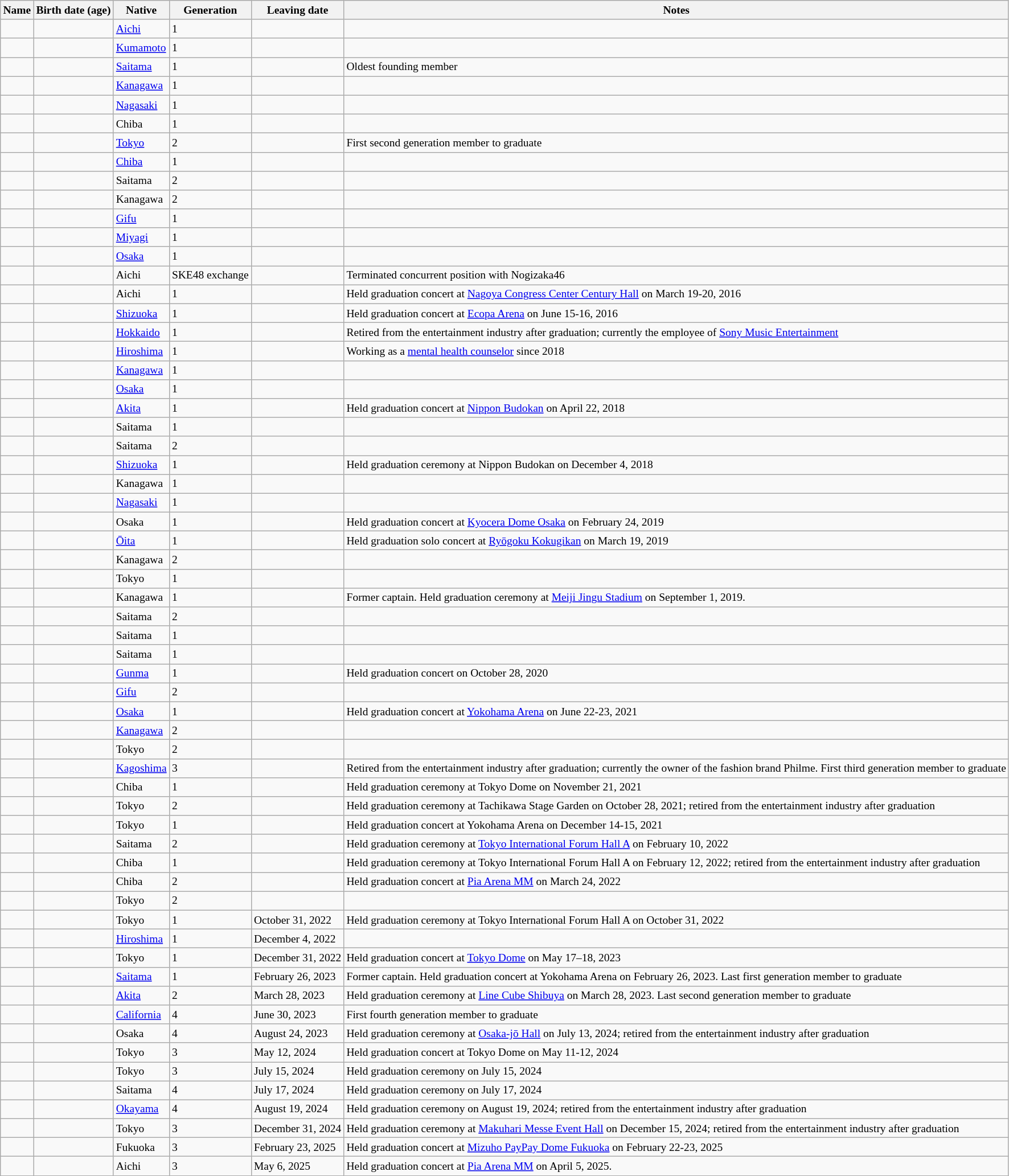<table class="wikitable sortable" style="text-align:left; font-size:small;">
<tr>
<th>Name</th>
<th>Birth date (age)</th>
<th>Native</th>
<th>Generation</th>
<th>Leaving date</th>
<th>Notes</th>
</tr>
<tr>
<td></td>
<td></td>
<td><a href='#'>Aichi</a></td>
<td>1</td>
<td></td>
<td></td>
</tr>
<tr>
<td></td>
<td></td>
<td><a href='#'>Kumamoto</a></td>
<td>1</td>
<td></td>
<td></td>
</tr>
<tr>
<td></td>
<td></td>
<td><a href='#'>Saitama</a></td>
<td>1</td>
<td></td>
<td>Oldest founding member</td>
</tr>
<tr>
<td></td>
<td></td>
<td><a href='#'>Kanagawa</a></td>
<td>1</td>
<td></td>
<td></td>
</tr>
<tr>
<td></td>
<td></td>
<td><a href='#'>Nagasaki</a></td>
<td>1</td>
<td></td>
<td></td>
</tr>
<tr>
<td></td>
<td></td>
<td>Chiba</td>
<td>1</td>
<td></td>
<td></td>
</tr>
<tr>
<td></td>
<td></td>
<td><a href='#'>Tokyo</a></td>
<td>2</td>
<td></td>
<td>First second generation member to graduate</td>
</tr>
<tr>
<td></td>
<td></td>
<td><a href='#'>Chiba</a></td>
<td>1</td>
<td></td>
<td></td>
</tr>
<tr>
<td></td>
<td></td>
<td>Saitama</td>
<td>2</td>
<td></td>
<td></td>
</tr>
<tr>
<td></td>
<td></td>
<td>Kanagawa</td>
<td>2</td>
<td></td>
<td></td>
</tr>
<tr>
<td></td>
<td></td>
<td><a href='#'>Gifu</a></td>
<td>1</td>
<td></td>
<td></td>
</tr>
<tr>
<td></td>
<td></td>
<td><a href='#'>Miyagi</a></td>
<td>1</td>
<td></td>
<td></td>
</tr>
<tr>
<td></td>
<td></td>
<td><a href='#'>Osaka</a></td>
<td>1</td>
<td></td>
<td></td>
</tr>
<tr>
<td></td>
<td></td>
<td>Aichi</td>
<td>SKE48 exchange</td>
<td></td>
<td>Terminated concurrent position with Nogizaka46</td>
</tr>
<tr>
<td></td>
<td></td>
<td>Aichi</td>
<td>1</td>
<td></td>
<td>Held graduation concert at <a href='#'>Nagoya Congress Center Century Hall</a> on March 19-20, 2016</td>
</tr>
<tr>
<td></td>
<td></td>
<td><a href='#'>Shizuoka</a></td>
<td>1</td>
<td></td>
<td>Held graduation concert at <a href='#'>Ecopa Arena</a> on June 15-16, 2016</td>
</tr>
<tr>
<td></td>
<td></td>
<td><a href='#'>Hokkaido</a></td>
<td>1</td>
<td></td>
<td>Retired from the entertainment industry after graduation; currently the employee of <a href='#'>Sony Music Entertainment</a></td>
</tr>
<tr>
<td></td>
<td></td>
<td><a href='#'>Hiroshima</a></td>
<td>1</td>
<td></td>
<td>Working as a <a href='#'>mental health counselor</a> since 2018</td>
</tr>
<tr>
<td></td>
<td></td>
<td><a href='#'>Kanagawa</a></td>
<td>1</td>
<td></td>
<td></td>
</tr>
<tr>
<td></td>
<td></td>
<td><a href='#'>Osaka</a></td>
<td>1</td>
<td></td>
<td></td>
</tr>
<tr>
<td></td>
<td></td>
<td><a href='#'>Akita</a></td>
<td>1</td>
<td></td>
<td>Held graduation concert at <a href='#'>Nippon Budokan</a> on April 22, 2018</td>
</tr>
<tr>
<td></td>
<td></td>
<td>Saitama</td>
<td>1</td>
<td></td>
<td></td>
</tr>
<tr>
<td></td>
<td></td>
<td>Saitama</td>
<td>2</td>
<td></td>
<td></td>
</tr>
<tr>
<td></td>
<td></td>
<td><a href='#'>Shizuoka</a></td>
<td>1</td>
<td></td>
<td>Held graduation ceremony at Nippon Budokan on December 4, 2018</td>
</tr>
<tr>
<td></td>
<td></td>
<td>Kanagawa</td>
<td>1</td>
<td></td>
<td></td>
</tr>
<tr>
<td></td>
<td></td>
<td><a href='#'>Nagasaki</a></td>
<td>1</td>
<td></td>
<td></td>
</tr>
<tr>
<td></td>
<td></td>
<td>Osaka</td>
<td>1</td>
<td></td>
<td>Held graduation concert at <a href='#'>Kyocera Dome Osaka</a> on February 24, 2019</td>
</tr>
<tr>
<td></td>
<td></td>
<td><a href='#'>Ōita</a></td>
<td>1</td>
<td></td>
<td>Held graduation solo concert at <a href='#'>Ryōgoku Kokugikan</a> on March 19, 2019</td>
</tr>
<tr>
<td></td>
<td></td>
<td>Kanagawa</td>
<td>2</td>
<td></td>
<td></td>
</tr>
<tr>
<td></td>
<td></td>
<td>Tokyo</td>
<td>1</td>
<td></td>
<td></td>
</tr>
<tr>
<td></td>
<td></td>
<td>Kanagawa</td>
<td>1</td>
<td></td>
<td>Former captain. Held graduation ceremony at <a href='#'>Meiji Jingu Stadium</a> on September 1, 2019.</td>
</tr>
<tr>
<td></td>
<td></td>
<td>Saitama</td>
<td>2</td>
<td></td>
<td></td>
</tr>
<tr>
<td></td>
<td></td>
<td>Saitama</td>
<td>1</td>
<td></td>
<td></td>
</tr>
<tr>
<td></td>
<td></td>
<td>Saitama</td>
<td>1</td>
<td></td>
<td></td>
</tr>
<tr>
<td></td>
<td></td>
<td><a href='#'>Gunma</a></td>
<td>1</td>
<td></td>
<td>Held graduation concert on October 28, 2020</td>
</tr>
<tr>
<td></td>
<td></td>
<td><a href='#'>Gifu</a></td>
<td>2</td>
<td></td>
<td></td>
</tr>
<tr>
<td></td>
<td></td>
<td><a href='#'>Osaka</a></td>
<td>1</td>
<td></td>
<td>Held graduation concert at <a href='#'>Yokohama Arena</a> on June 22-23, 2021</td>
</tr>
<tr>
<td></td>
<td></td>
<td><a href='#'>Kanagawa</a></td>
<td>2</td>
<td></td>
<td></td>
</tr>
<tr>
<td></td>
<td></td>
<td>Tokyo</td>
<td>2</td>
<td></td>
<td></td>
</tr>
<tr>
<td></td>
<td></td>
<td><a href='#'>Kagoshima</a></td>
<td>3</td>
<td></td>
<td>Retired from the entertainment industry after graduation; currently the owner of the fashion brand Philme. First third generation member to graduate</td>
</tr>
<tr>
<td></td>
<td></td>
<td>Chiba</td>
<td>1</td>
<td></td>
<td>Held graduation ceremony at Tokyo Dome on November 21, 2021</td>
</tr>
<tr>
<td></td>
<td></td>
<td>Tokyo</td>
<td>2</td>
<td></td>
<td>Held graduation ceremony at Tachikawa Stage Garden on October 28, 2021; retired from the entertainment industry after graduation</td>
</tr>
<tr>
<td></td>
<td></td>
<td>Tokyo</td>
<td>1</td>
<td></td>
<td>Held graduation concert at Yokohama Arena on December 14-15, 2021</td>
</tr>
<tr>
<td></td>
<td></td>
<td>Saitama</td>
<td>2</td>
<td></td>
<td>Held graduation ceremony at <a href='#'>Tokyo International Forum Hall A</a> on February 10, 2022</td>
</tr>
<tr>
<td></td>
<td></td>
<td>Chiba</td>
<td>1</td>
<td></td>
<td>Held graduation ceremony at Tokyo International Forum Hall A on February 12, 2022; retired from the entertainment industry after graduation</td>
</tr>
<tr>
<td></td>
<td></td>
<td>Chiba</td>
<td>2</td>
<td></td>
<td>Held graduation concert at <a href='#'>Pia Arena MM</a> on March 24, 2022</td>
</tr>
<tr>
<td></td>
<td></td>
<td>Tokyo</td>
<td>2</td>
<td></td>
<td></td>
</tr>
<tr>
<td></td>
<td></td>
<td>Tokyo</td>
<td>1</td>
<td>October 31, 2022</td>
<td>Held graduation ceremony at Tokyo International Forum Hall A on October 31, 2022</td>
</tr>
<tr>
<td></td>
<td></td>
<td><a href='#'>Hiroshima</a></td>
<td>1</td>
<td>December 4, 2022</td>
<td></td>
</tr>
<tr>
<td></td>
<td></td>
<td>Tokyo</td>
<td>1</td>
<td>December 31, 2022</td>
<td>Held graduation concert at <a href='#'>Tokyo Dome</a> on May 17–18, 2023</td>
</tr>
<tr>
<td></td>
<td></td>
<td><a href='#'>Saitama</a></td>
<td>1</td>
<td>February 26, 2023</td>
<td>Former captain. Held graduation concert at Yokohama Arena on February 26, 2023. Last first generation member to graduate</td>
</tr>
<tr>
<td></td>
<td></td>
<td><a href='#'>Akita</a></td>
<td>2</td>
<td>March 28, 2023</td>
<td>Held graduation ceremony at <a href='#'>Line Cube Shibuya</a> on March 28, 2023. Last second generation member to graduate</td>
</tr>
<tr>
<td></td>
<td></td>
<td><a href='#'>California</a></td>
<td>4</td>
<td>June 30, 2023</td>
<td>First fourth generation member to graduate</td>
</tr>
<tr>
<td></td>
<td></td>
<td>Osaka</td>
<td>4</td>
<td>August 24, 2023</td>
<td>Held graduation ceremony at <a href='#'>Osaka-jō Hall</a> on July 13, 2024; retired from the entertainment industry after graduation</td>
</tr>
<tr>
<td></td>
<td></td>
<td>Tokyo</td>
<td>3</td>
<td>May 12, 2024</td>
<td>Held graduation concert at Tokyo Dome on May 11-12, 2024</td>
</tr>
<tr>
<td></td>
<td></td>
<td>Tokyo</td>
<td>3</td>
<td>July 15, 2024</td>
<td>Held graduation ceremony on July 15, 2024</td>
</tr>
<tr>
<td></td>
<td></td>
<td>Saitama</td>
<td>4</td>
<td>July 17, 2024</td>
<td>Held graduation ceremony on July 17, 2024</td>
</tr>
<tr>
<td></td>
<td></td>
<td><a href='#'>Okayama</a></td>
<td>4</td>
<td>August 19, 2024</td>
<td>Held graduation ceremony on August 19, 2024; retired from the entertainment industry after graduation</td>
</tr>
<tr>
<td></td>
<td></td>
<td>Tokyo</td>
<td>3</td>
<td>December 31, 2024</td>
<td>Held graduation ceremony at <a href='#'>Makuhari Messe Event Hall</a> on December 15, 2024; retired from the entertainment industry after graduation</td>
</tr>
<tr>
<td></td>
<td></td>
<td>Fukuoka</td>
<td>3</td>
<td>February 23, 2025</td>
<td>Held graduation concert at <a href='#'>Mizuho PayPay Dome Fukuoka</a> on February 22-23, 2025</td>
</tr>
<tr>
<td></td>
<td></td>
<td>Aichi</td>
<td>3</td>
<td>May 6, 2025</td>
<td>Held graduation concert at <a href='#'>Pia Arena MM</a> on April 5, 2025.</td>
</tr>
</table>
